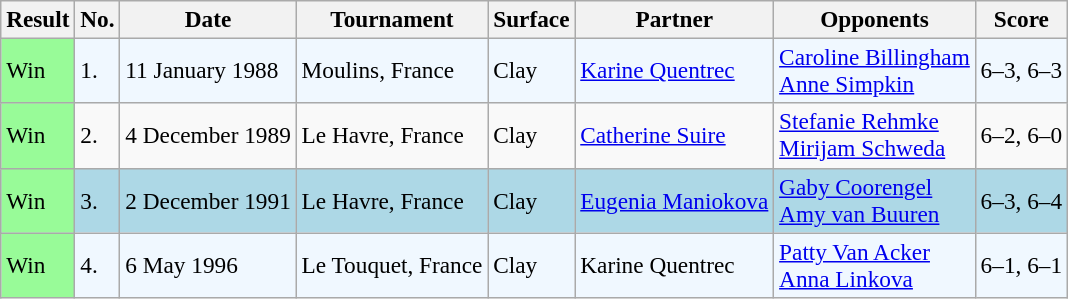<table class="wikitable" style="font-size:97%">
<tr>
<th>Result</th>
<th>No.</th>
<th>Date</th>
<th>Tournament</th>
<th>Surface</th>
<th>Partner</th>
<th>Opponents</th>
<th>Score</th>
</tr>
<tr style="background:#f0f8ff;">
<td style="background:#98fb98;">Win</td>
<td>1.</td>
<td>11 January 1988</td>
<td>Moulins, France</td>
<td>Clay</td>
<td> <a href='#'>Karine Quentrec</a></td>
<td> <a href='#'>Caroline Billingham</a> <br>  <a href='#'>Anne Simpkin</a></td>
<td>6–3, 6–3</td>
</tr>
<tr>
<td style="background:#98fb98;">Win</td>
<td>2.</td>
<td>4 December 1989</td>
<td>Le Havre, France</td>
<td>Clay</td>
<td> <a href='#'>Catherine Suire</a></td>
<td> <a href='#'>Stefanie Rehmke</a> <br>  <a href='#'>Mirijam Schweda</a></td>
<td>6–2, 6–0</td>
</tr>
<tr style="background:lightblue;">
<td style="background:#98fb98;">Win</td>
<td>3.</td>
<td>2 December 1991</td>
<td>Le Havre, France</td>
<td>Clay</td>
<td> <a href='#'>Eugenia Maniokova</a></td>
<td> <a href='#'>Gaby Coorengel</a> <br>  <a href='#'>Amy van Buuren</a></td>
<td>6–3, 6–4</td>
</tr>
<tr style="background:#f0f8ff;">
<td style="background:#98fb98;">Win</td>
<td>4.</td>
<td>6 May 1996</td>
<td>Le Touquet, France</td>
<td>Clay</td>
<td> Karine Quentrec</td>
<td> <a href='#'>Patty Van Acker</a> <br>  <a href='#'>Anna Linkova</a></td>
<td>6–1, 6–1</td>
</tr>
</table>
